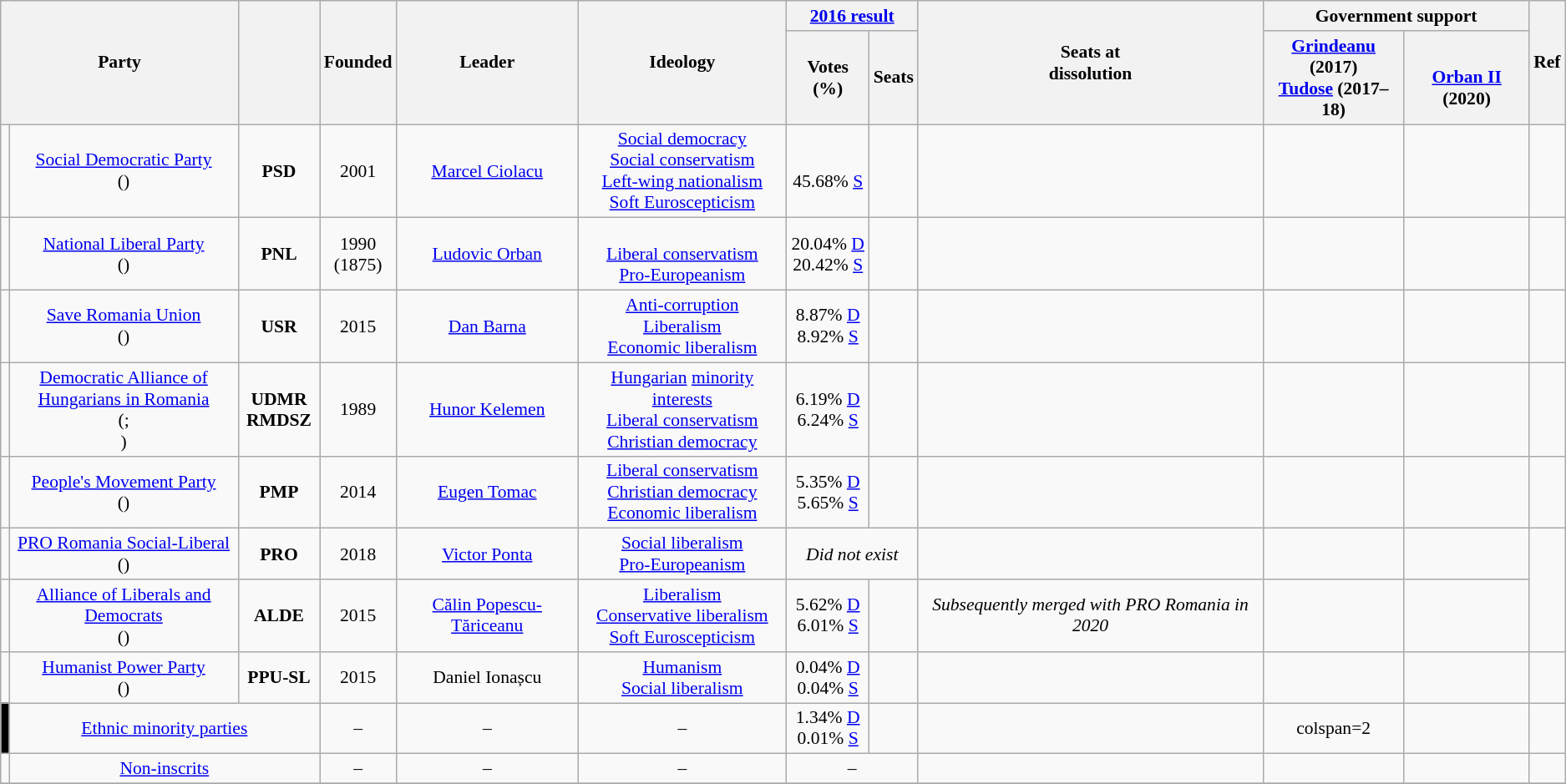<table class="wikitable" style="text-align:center; font-size:90%">
<tr>
<th rowspan=2 colspan=2 width=15%>Party</th>
<th rowspan=2></th>
<th rowspan=2>Founded</th>
<th rowspan=2>Leader</th>
<th rowspan=2>Ideology</th>
<th colspan=2><a href='#'>2016 result</a></th>
<th rowspan=2>Seats at<br>dissolution</th>
<th colspan=2>Government support</th>
<th rowspan=2>Ref</th>
</tr>
<tr>
<th>Votes (%)</th>
<th>Seats</th>
<th><a href='#'>Grindeanu</a> (2017)<br><a href='#'>Tudose</a> (2017–18)<br></th>
<th><br><a href='#'>Orban II</a> (2020)</th>
</tr>
<tr>
<td bgcolor=></td>
<td><a href='#'>Social Democratic Party</a><br>()</td>
<td align=center><strong>PSD</strong></td>
<td>2001</td>
<td><a href='#'>Marcel Ciolacu</a></td>
<td><a href='#'>Social democracy</a><br><a href='#'>Social conservatism</a><br><a href='#'>Left-wing nationalism</a><br><a href='#'>Soft Euroscepticism</a></td>
<td><br>45.68% <a href='#'>S</a></td>
<td><br></td>
<td><br></td>
<td></td>
<td></td>
<td></td>
</tr>
<tr>
<td bgcolor=></td>
<td><a href='#'>National Liberal Party</a><br>()</td>
<td align=center><strong>PNL</strong></td>
<td>1990<br>(1875)</td>
<td><a href='#'>Ludovic Orban</a></td>
<td><br><a href='#'>Liberal conservatism</a><br><a href='#'>Pro-Europeanism</a></td>
<td>20.04% <a href='#'>D</a><br>20.42% <a href='#'>S</a></td>
<td><br></td>
<td><br></td>
<td></td>
<td></td>
<td></td>
</tr>
<tr>
<td bgcolor=></td>
<td><a href='#'>Save Romania Union</a><br>()</td>
<td align=center><strong>USR</strong></td>
<td>2015</td>
<td><a href='#'>Dan Barna</a></td>
<td><a href='#'>Anti-corruption</a><br><a href='#'>Liberalism</a><br><a href='#'>Economic liberalism</a></td>
<td>8.87% <a href='#'>D</a><br>8.92% <a href='#'>S</a></td>
<td><br></td>
<td><br></td>
<td></td>
<td></td>
<td></td>
</tr>
<tr>
<td bgcolor=></td>
<td><a href='#'>Democratic Alliance of Hungarians in Romania</a><br>(;<br>)</td>
<td align=center><strong>UDMR<br>RMDSZ</strong></td>
<td>1989</td>
<td><a href='#'>Hunor Kelemen</a></td>
<td><a href='#'>Hungarian</a> <a href='#'>minority interests</a><br><a href='#'>Liberal conservatism</a><br><a href='#'>Christian democracy</a></td>
<td>6.19% <a href='#'>D</a><br>6.24% <a href='#'>S</a></td>
<td><br></td>
<td><br></td>
<td></td>
<td></td>
<td></td>
</tr>
<tr>
<td bgcolor=></td>
<td><a href='#'>People's Movement Party</a><br>()</td>
<td align=center><strong>PMP</strong></td>
<td>2014</td>
<td><a href='#'>Eugen Tomac</a></td>
<td><a href='#'>Liberal conservatism</a><br><a href='#'>Christian democracy</a><br><a href='#'>Economic liberalism</a></td>
<td>5.35% <a href='#'>D</a><br>5.65% <a href='#'>S</a></td>
<td><br></td>
<td><br></td>
<td></td>
<td></td>
<td></td>
</tr>
<tr>
<td bgcolor=></td>
<td><a href='#'>PRO Romania Social-Liberal</a><br>()</td>
<td align=center><strong>PRO</strong></td>
<td>2018</td>
<td><a href='#'>Victor Ponta</a></td>
<td><a href='#'>Social liberalism</a><br><a href='#'>Pro-Europeanism</a></td>
<td colspan=2><em>Did not exist</em></td>
<td><br></td>
<td></td>
<td></td>
<td rowspan=2></td>
</tr>
<tr>
<td bgcolor=></td>
<td><a href='#'>Alliance of Liberals and Democrats</a><br>()</td>
<td align=center><strong>ALDE</strong></td>
<td>2015</td>
<td><a href='#'>Călin Popescu-Tăriceanu</a></td>
<td><a href='#'>Liberalism</a><br><a href='#'>Conservative liberalism</a><br><a href='#'>Soft Euroscepticism</a></td>
<td>5.62% <a href='#'>D</a><br>6.01% <a href='#'>S</a></td>
<td><br></td>
<td><em>Subsequently merged with PRO Romania in 2020</em></td>
<td></td>
<td></td>
</tr>
<tr>
<td bgcolor=></td>
<td><a href='#'>Humanist Power Party</a><br>()</td>
<td align=center><strong>PPU-SL</strong></td>
<td>2015</td>
<td>Daniel Ionașcu</td>
<td><a href='#'>Humanism</a><br><a href='#'>Social liberalism</a></td>
<td>0.04% <a href='#'>D</a><br>0.04% <a href='#'>S</a></td>
<td><br></td>
<td><br></td>
<td></td>
<td></td>
<td></td>
</tr>
<tr>
<td bgcolor=black></td>
<td colspan=2><a href='#'>Ethnic minority parties</a></td>
<td>–</td>
<td>–</td>
<td>–</td>
<td>1.34% <a href='#'>D</a><br>0.01% <a href='#'>S</a></td>
<td><br></td>
<td><br></td>
<td>colspan=2 </td>
<td></td>
</tr>
<tr>
<td bgcolor=></td>
<td colspan=2><a href='#'>Non-inscrits</a></td>
<td>–</td>
<td>–</td>
<td>–</td>
<td colspan=2>–</td>
<td><br></td>
<td></td>
<td></td>
<td></td>
</tr>
<tr>
</tr>
</table>
